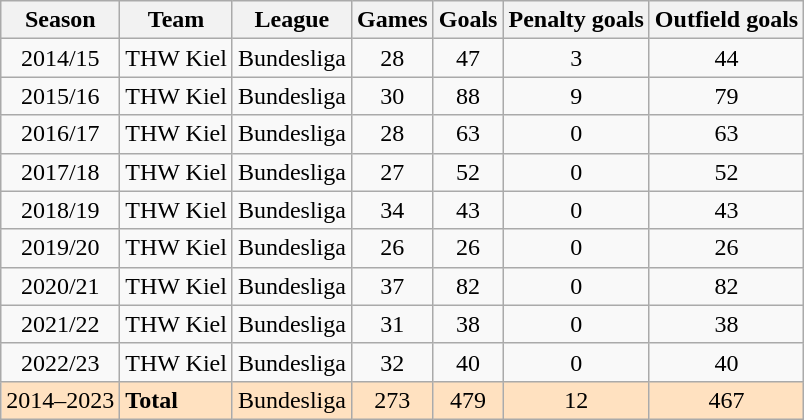<table class="wikitable">
<tr>
<th>Season</th>
<th>Team</th>
<th>League</th>
<th>Games</th>
<th>Goals</th>
<th>Penalty goals</th>
<th>Outfield goals</th>
</tr>
<tr>
<td style="text-align:center;">2014/15</td>
<td style="text-align:left;">THW Kiel</td>
<td style="text-align:left;">Bundesliga</td>
<td style="text-align:center;">28</td>
<td style="text-align:center;">47</td>
<td style="text-align:center;">3</td>
<td style="text-align:center;">44</td>
</tr>
<tr>
<td style="text-align:center;">2015/16</td>
<td style="text-align:left;">THW Kiel</td>
<td style="text-align:left;">Bundesliga</td>
<td style="text-align:center;">30</td>
<td style="text-align:center;">88</td>
<td style="text-align:center;">9</td>
<td style="text-align:center;">79</td>
</tr>
<tr>
<td style="text-align:center;">2016/17</td>
<td style="text-align:left;">THW Kiel</td>
<td style="text-align:left;">Bundesliga</td>
<td style="text-align:center;">28</td>
<td style="text-align:center;">63</td>
<td style="text-align:center;">0</td>
<td style="text-align:center;">63</td>
</tr>
<tr>
<td style="text-align:center;">2017/18</td>
<td style="text-align:left;">THW Kiel</td>
<td style="text-align:left;">Bundesliga</td>
<td style="text-align:center;">27</td>
<td style="text-align:center;">52</td>
<td style="text-align:center;">0</td>
<td style="text-align:center;">52</td>
</tr>
<tr>
<td style="text-align:center;">2018/19</td>
<td style="text-align:left;">THW Kiel</td>
<td style="text-align:left;">Bundesliga</td>
<td style="text-align:center;">34</td>
<td style="text-align:center;">43</td>
<td style="text-align:center;">0</td>
<td style="text-align:center;">43</td>
</tr>
<tr>
<td style="text-align:center;">2019/20</td>
<td style="text-align:left;">THW Kiel</td>
<td style="text-align:left;">Bundesliga</td>
<td style="text-align:center;">26</td>
<td style="text-align:center;">26</td>
<td style="text-align:center;">0</td>
<td style="text-align:center;">26</td>
</tr>
<tr>
<td style="text-align:center;">2020/21</td>
<td style="text-align:left;">THW Kiel</td>
<td style="text-align:left;">Bundesliga</td>
<td style="text-align:center;">37</td>
<td style="text-align:center;">82</td>
<td style="text-align:center;">0</td>
<td style="text-align:center;">82</td>
</tr>
<tr>
<td style="text-align:center;">2021/22</td>
<td style="text-align:left;">THW Kiel</td>
<td style="text-align:left;">Bundesliga</td>
<td style="text-align:center;">31</td>
<td style="text-align:center;">38</td>
<td style="text-align:center;">0</td>
<td style="text-align:center;">38</td>
</tr>
<tr>
<td style="text-align:center;">2022/23</td>
<td style="text-align:left;">THW Kiel</td>
<td style="text-align:left;">Bundesliga</td>
<td style="text-align:center;">32</td>
<td style="text-align:center;">40</td>
<td style="text-align:center;">0</td>
<td style="text-align:center;">40</td>
</tr>
<tr style="background-color:#FFE1C0;">
<td style="text-align:center;">2014–2023</td>
<td style="text-align:left;"><strong>Total</strong></td>
<td style="text-align:left;">Bundesliga</td>
<td style="text-align:center;">273</td>
<td style="text-align:center;">479</td>
<td style="text-align:center;">12</td>
<td style="text-align:center;">467</td>
</tr>
</table>
